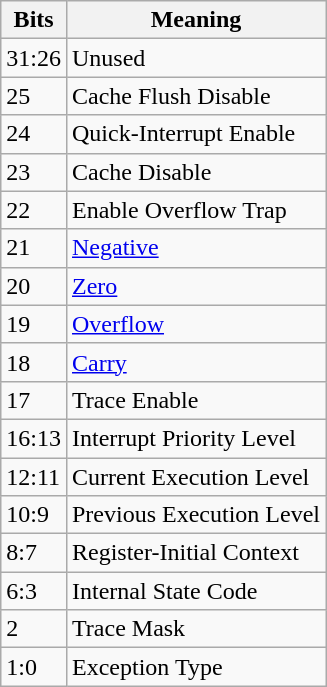<table class="wikitable">
<tr>
<th>Bits</th>
<th>Meaning</th>
</tr>
<tr>
<td>31:26</td>
<td>Unused</td>
</tr>
<tr>
<td>25</td>
<td>Cache Flush Disable</td>
</tr>
<tr>
<td>24</td>
<td>Quick-Interrupt Enable</td>
</tr>
<tr>
<td>23</td>
<td>Cache Disable</td>
</tr>
<tr>
<td>22</td>
<td>Enable Overflow Trap</td>
</tr>
<tr>
<td>21</td>
<td><a href='#'>Negative</a></td>
</tr>
<tr>
<td>20</td>
<td><a href='#'>Zero</a></td>
</tr>
<tr>
<td>19</td>
<td><a href='#'>Overflow</a></td>
</tr>
<tr>
<td>18</td>
<td><a href='#'>Carry</a></td>
</tr>
<tr>
<td>17</td>
<td>Trace Enable</td>
</tr>
<tr>
<td>16:13</td>
<td>Interrupt Priority Level</td>
</tr>
<tr>
<td>12:11</td>
<td>Current Execution Level</td>
</tr>
<tr>
<td>10:9</td>
<td>Previous Execution Level</td>
</tr>
<tr>
<td>8:7</td>
<td>Register-Initial Context</td>
</tr>
<tr>
<td>6:3</td>
<td>Internal State Code</td>
</tr>
<tr>
<td>2</td>
<td>Trace Mask</td>
</tr>
<tr>
<td>1:0</td>
<td>Exception Type</td>
</tr>
</table>
